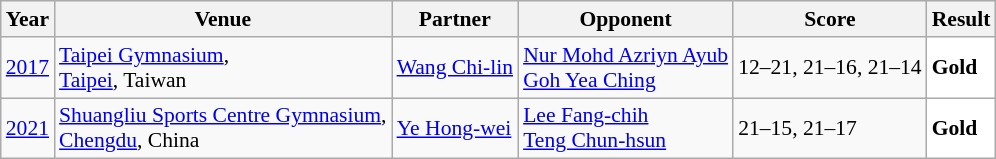<table class="sortable wikitable" style="font-size: 90%;">
<tr>
<th>Year</th>
<th>Venue</th>
<th>Partner</th>
<th>Opponent</th>
<th>Score</th>
<th>Result</th>
</tr>
<tr>
<td align="center"><a href='#'>2017</a></td>
<td align="left"><a href='#'>Taipei Gymnasium</a>,<br><a href='#'>Taipei</a>, Taiwan</td>
<td align="left"> <a href='#'>Wang Chi-lin</a></td>
<td align="left"> <a href='#'>Nur Mohd Azriyn Ayub</a><br> <a href='#'>Goh Yea Ching</a></td>
<td align="left">12–21, 21–16, 21–14</td>
<td style="text-align:left; background:white"> <strong>Gold</strong></td>
</tr>
<tr>
<td align="center"><a href='#'>2021</a></td>
<td align="left"><a href='#'>Shuangliu Sports Centre Gymnasium</a>,<br><a href='#'>Chengdu</a>, China</td>
<td align="left"> <a href='#'>Ye Hong-wei</a></td>
<td align="left"> <a href='#'>Lee Fang-chih</a><br> <a href='#'>Teng Chun-hsun</a></td>
<td align="left">21–15, 21–17</td>
<td style="text-align:left; background:white"> <strong>Gold</strong></td>
</tr>
</table>
